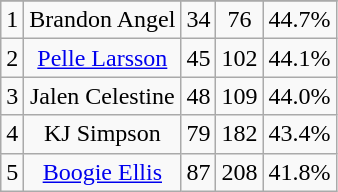<table class="wikitable sortable" style="text-align:center">
<tr>
</tr>
<tr>
<td>1</td>
<td>Brandon Angel</td>
<td>34</td>
<td>76</td>
<td>44.7%</td>
</tr>
<tr>
<td>2</td>
<td><a href='#'>Pelle Larsson</a></td>
<td>45</td>
<td>102</td>
<td>44.1%</td>
</tr>
<tr>
<td>3</td>
<td>Jalen Celestine</td>
<td>48</td>
<td>109</td>
<td>44.0%</td>
</tr>
<tr>
<td>4</td>
<td>KJ Simpson</td>
<td>79</td>
<td>182</td>
<td>43.4%</td>
</tr>
<tr>
<td>5</td>
<td><a href='#'>Boogie Ellis</a></td>
<td>87</td>
<td>208</td>
<td>41.8%</td>
</tr>
</table>
